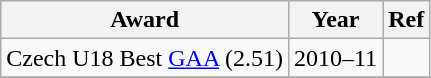<table class="wikitable">
<tr>
<th>Award</th>
<th>Year</th>
<th>Ref</th>
</tr>
<tr>
<td>Czech U18 Best <a href='#'>GAA</a> (2.51)</td>
<td>2010–11</td>
<td></td>
</tr>
<tr>
</tr>
</table>
